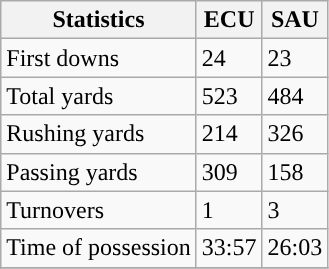<table class="wikitable" style="float: left;">
<tr>
<th>Statistics</th>
<th>ECU</th>
<th>SAU</th>
</tr>
<tr>
<td>First downs</td>
<td>24</td>
<td>23</td>
</tr>
<tr>
<td>Total yards</td>
<td>523</td>
<td>484</td>
</tr>
<tr>
<td>Rushing yards</td>
<td>214</td>
<td>326</td>
</tr>
<tr>
<td>Passing yards</td>
<td>309</td>
<td>158</td>
</tr>
<tr>
<td>Turnovers</td>
<td>1</td>
<td>3</td>
</tr>
<tr>
<td>Time of possession</td>
<td>33:57</td>
<td>26:03</td>
</tr>
<tr>
</tr>
</table>
